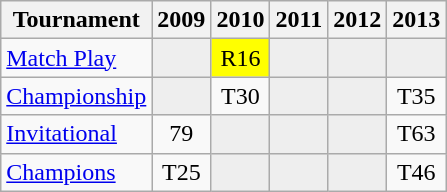<table class="wikitable" style="text-align:center;">
<tr>
<th>Tournament</th>
<th>2009</th>
<th>2010</th>
<th>2011</th>
<th>2012</th>
<th>2013</th>
</tr>
<tr>
<td align="left"><a href='#'>Match Play</a></td>
<td style="background:#eeeeee;"></td>
<td style="background:yellow;">R16</td>
<td style="background:#eeeeee;"></td>
<td style="background:#eeeeee;"></td>
<td style="background:#eeeeee;"></td>
</tr>
<tr>
<td align="left"><a href='#'>Championship</a></td>
<td style="background:#eeeeee;"></td>
<td>T30</td>
<td style="background:#eeeeee;"></td>
<td style="background:#eeeeee;"></td>
<td>T35</td>
</tr>
<tr>
<td align="left"><a href='#'>Invitational</a></td>
<td>79</td>
<td style="background:#eeeeee;"></td>
<td style="background:#eeeeee;"></td>
<td style="background:#eeeeee;"></td>
<td>T63</td>
</tr>
<tr>
<td align="left"><a href='#'>Champions</a></td>
<td>T25</td>
<td style="background:#eeeeee;"></td>
<td style="background:#eeeeee;"></td>
<td style="background:#eeeeee;"></td>
<td>T46</td>
</tr>
</table>
